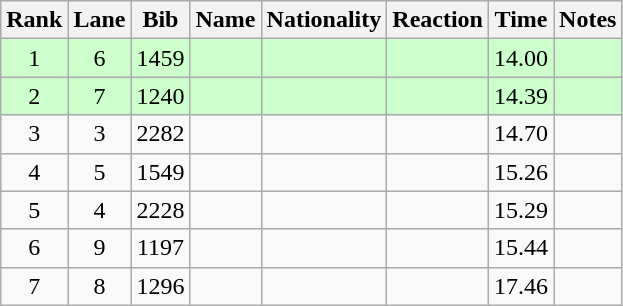<table class="wikitable sortable" style="text-align:center">
<tr>
<th>Rank</th>
<th>Lane</th>
<th>Bib</th>
<th>Name</th>
<th>Nationality</th>
<th>Reaction</th>
<th>Time</th>
<th>Notes</th>
</tr>
<tr bgcolor=ccffcc>
<td>1</td>
<td>6</td>
<td>1459</td>
<td align=left></td>
<td align=left></td>
<td></td>
<td>14.00</td>
<td><strong></strong></td>
</tr>
<tr bgcolor=ccffcc>
<td>2</td>
<td>7</td>
<td>1240</td>
<td align=left></td>
<td align=left></td>
<td></td>
<td>14.39</td>
<td><strong></strong></td>
</tr>
<tr>
<td>3</td>
<td>3</td>
<td>2282</td>
<td align=left></td>
<td align=left></td>
<td></td>
<td>14.70</td>
<td></td>
</tr>
<tr>
<td>4</td>
<td>5</td>
<td>1549</td>
<td align=left></td>
<td align=left></td>
<td></td>
<td>15.26</td>
<td></td>
</tr>
<tr>
<td>5</td>
<td>4</td>
<td>2228</td>
<td align=left></td>
<td align=left></td>
<td></td>
<td>15.29</td>
<td></td>
</tr>
<tr>
<td>6</td>
<td>9</td>
<td>1197</td>
<td align=left></td>
<td align=left></td>
<td></td>
<td>15.44</td>
<td></td>
</tr>
<tr>
<td>7</td>
<td>8</td>
<td>1296</td>
<td align=left></td>
<td align=left></td>
<td></td>
<td>17.46</td>
<td></td>
</tr>
</table>
